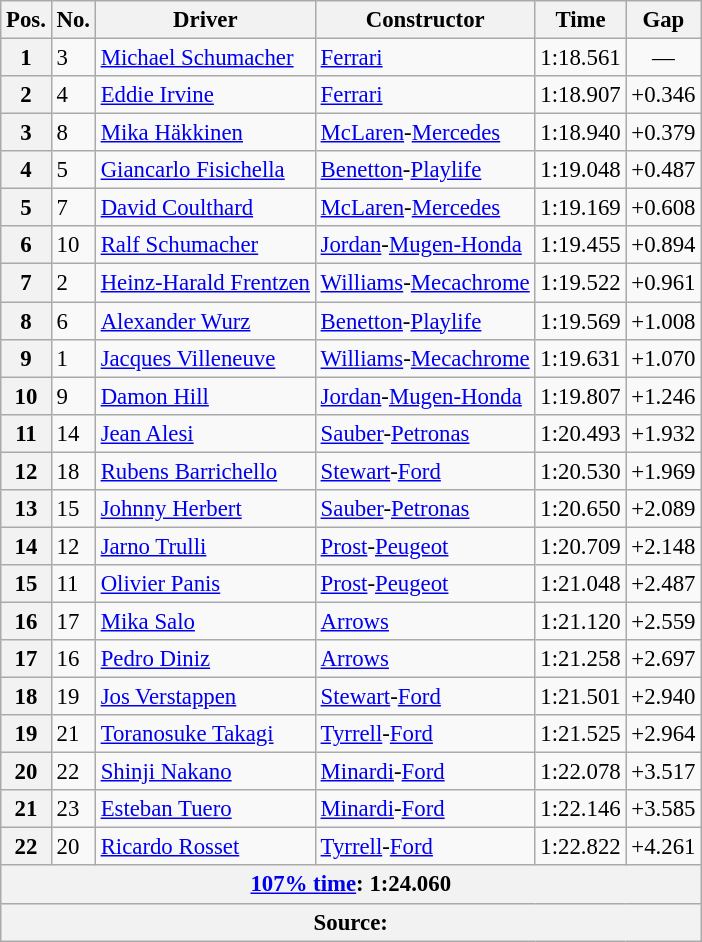<table class="wikitable sortable" style="font-size: 95%;">
<tr>
<th>Pos.</th>
<th>No.</th>
<th>Driver</th>
<th>Constructor</th>
<th>Time</th>
<th>Gap</th>
</tr>
<tr>
<th>1</th>
<td>3</td>
<td data-sort-value="scm"> <a href='#'>Michael Schumacher</a></td>
<td><a href='#'>Ferrari</a></td>
<td>1:18.561</td>
<td align="center">—</td>
</tr>
<tr>
<th>2</th>
<td>4</td>
<td data-sort-value="irv"> <a href='#'>Eddie Irvine</a></td>
<td><a href='#'>Ferrari</a></td>
<td>1:18.907</td>
<td>+0.346</td>
</tr>
<tr>
<th>3</th>
<td>8</td>
<td data-sort-value="hak"> <a href='#'>Mika Häkkinen</a></td>
<td><a href='#'>McLaren</a>-<a href='#'>Mercedes</a></td>
<td>1:18.940</td>
<td>+0.379</td>
</tr>
<tr>
<th>4</th>
<td>5</td>
<td data-sort-value="fis"> <a href='#'>Giancarlo Fisichella</a></td>
<td><a href='#'>Benetton</a>-<a href='#'>Playlife</a></td>
<td>1:19.048</td>
<td>+0.487</td>
</tr>
<tr>
<th>5</th>
<td>7</td>
<td data-sort-value="cou"> <a href='#'>David Coulthard</a></td>
<td><a href='#'>McLaren</a>-<a href='#'>Mercedes</a></td>
<td>1:19.169</td>
<td>+0.608</td>
</tr>
<tr>
<th>6</th>
<td>10</td>
<td data-sort-value="scr"> <a href='#'>Ralf Schumacher</a></td>
<td><a href='#'>Jordan</a>-<a href='#'>Mugen-Honda</a></td>
<td>1:19.455</td>
<td>+0.894</td>
</tr>
<tr>
<th>7</th>
<td>2</td>
<td data-sort-value="fre"> <a href='#'>Heinz-Harald Frentzen</a></td>
<td><a href='#'>Williams</a>-<a href='#'>Mecachrome</a></td>
<td>1:19.522</td>
<td>+0.961</td>
</tr>
<tr>
<th>8</th>
<td>6</td>
<td data-sort-value="wur"> <a href='#'>Alexander Wurz</a></td>
<td><a href='#'>Benetton</a>-<a href='#'>Playlife</a></td>
<td>1:19.569</td>
<td>+1.008</td>
</tr>
<tr>
<th>9</th>
<td>1</td>
<td data-sort-value="vil"> <a href='#'>Jacques Villeneuve</a></td>
<td><a href='#'>Williams</a>-<a href='#'>Mecachrome</a></td>
<td>1:19.631</td>
<td>+1.070</td>
</tr>
<tr>
<th>10</th>
<td>9</td>
<td data-sort-value="hil"> <a href='#'>Damon Hill</a></td>
<td><a href='#'>Jordan</a>-<a href='#'>Mugen-Honda</a></td>
<td>1:19.807</td>
<td>+1.246</td>
</tr>
<tr>
<th>11</th>
<td>14</td>
<td data-sort-value="ale"> <a href='#'>Jean Alesi</a></td>
<td><a href='#'>Sauber</a>-<a href='#'>Petronas</a></td>
<td>1:20.493</td>
<td>+1.932</td>
</tr>
<tr>
<th>12</th>
<td>18</td>
<td data-sort-value="bar"> <a href='#'>Rubens Barrichello</a></td>
<td><a href='#'>Stewart</a>-<a href='#'>Ford</a></td>
<td>1:20.530</td>
<td>+1.969</td>
</tr>
<tr>
<th>13</th>
<td>15</td>
<td data-sort-value="her"> <a href='#'>Johnny Herbert</a></td>
<td><a href='#'>Sauber</a>-<a href='#'>Petronas</a></td>
<td>1:20.650</td>
<td>+2.089</td>
</tr>
<tr>
<th>14</th>
<td>12</td>
<td data-sort-value="tru"> <a href='#'>Jarno Trulli</a></td>
<td><a href='#'>Prost</a>-<a href='#'>Peugeot</a></td>
<td>1:20.709</td>
<td>+2.148</td>
</tr>
<tr>
<th>15</th>
<td>11</td>
<td data-sort-value="pan"> <a href='#'>Olivier Panis</a></td>
<td><a href='#'>Prost</a>-<a href='#'>Peugeot</a></td>
<td>1:21.048</td>
<td>+2.487</td>
</tr>
<tr>
<th>16</th>
<td>17</td>
<td data-sort-value="sal"> <a href='#'>Mika Salo</a></td>
<td><a href='#'>Arrows</a></td>
<td>1:21.120</td>
<td>+2.559</td>
</tr>
<tr>
<th>17</th>
<td>16</td>
<td data-sort-value="din"> <a href='#'>Pedro Diniz</a></td>
<td><a href='#'>Arrows</a></td>
<td>1:21.258</td>
<td>+2.697</td>
</tr>
<tr>
<th>18</th>
<td>19</td>
<td data-sort-value="ver"> <a href='#'>Jos Verstappen</a></td>
<td><a href='#'>Stewart</a>-<a href='#'>Ford</a></td>
<td>1:21.501</td>
<td>+2.940</td>
</tr>
<tr>
<th>19</th>
<td>21</td>
<td data-sort-value="tak"> <a href='#'>Toranosuke Takagi</a></td>
<td><a href='#'>Tyrrell</a>-<a href='#'>Ford</a></td>
<td>1:21.525</td>
<td>+2.964</td>
</tr>
<tr>
<th>20</th>
<td>22</td>
<td data-sort-value="nak"> <a href='#'>Shinji Nakano</a></td>
<td><a href='#'>Minardi</a>-<a href='#'>Ford</a></td>
<td>1:22.078</td>
<td>+3.517</td>
</tr>
<tr>
<th>21</th>
<td>23</td>
<td data-sort-value="tue"> <a href='#'>Esteban Tuero</a></td>
<td><a href='#'>Minardi</a>-<a href='#'>Ford</a></td>
<td>1:22.146</td>
<td>+3.585</td>
</tr>
<tr>
<th>22</th>
<td>20</td>
<td data-sort-value="ros"> <a href='#'>Ricardo Rosset</a></td>
<td><a href='#'>Tyrrell</a>-<a href='#'>Ford</a></td>
<td>1:22.822</td>
<td>+4.261</td>
</tr>
<tr>
<th colspan="6"><a href='#'>107% time</a>: 1:24.060</th>
</tr>
<tr>
<th colspan="6">Source:</th>
</tr>
</table>
